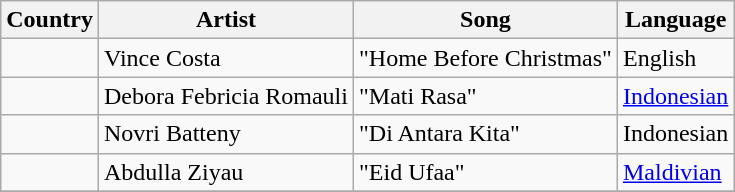<table class="sortable wikitable">
<tr>
<th>Country</th>
<th>Artist</th>
<th>Song</th>
<th>Language</th>
</tr>
<tr>
<td></td>
<td>Vince Costa</td>
<td>"Home Before Christmas"</td>
<td>English</td>
</tr>
<tr>
<td></td>
<td>Debora Febricia Romauli</td>
<td>"Mati Rasa"</td>
<td><a href='#'>Indonesian</a></td>
</tr>
<tr>
<td></td>
<td>Novri Batteny</td>
<td>"Di Antara Kita"</td>
<td>Indonesian</td>
</tr>
<tr>
<td></td>
<td>Abdulla Ziyau</td>
<td>"Eid Ufaa"</td>
<td><a href='#'>Maldivian</a></td>
</tr>
<tr>
</tr>
</table>
